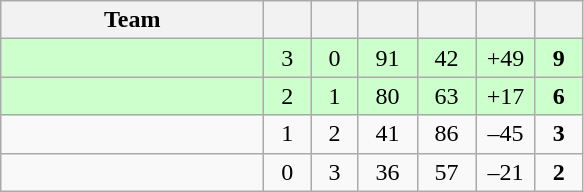<table class="wikitable" style="text-align:center;">
<tr>
<th style="width:10.5em;">Team</th>
<th style="width:1.5em;"></th>
<th style="width:1.5em;"></th>
<th style="width:2.0em;"></th>
<th style="width:2.0em;"></th>
<th style="width:2.0em;"></th>
<th style="width:1.5em;"></th>
</tr>
<tr bgcolor=#cfc>
<td align="left"></td>
<td>3</td>
<td>0</td>
<td>91</td>
<td>42</td>
<td>+49</td>
<td><strong>9</strong></td>
</tr>
<tr bgcolor=#cfc>
<td align="left"></td>
<td>2</td>
<td>1</td>
<td>80</td>
<td>63</td>
<td>+17</td>
<td><strong>6</strong></td>
</tr>
<tr>
<td align="left"></td>
<td>1</td>
<td>2</td>
<td>41</td>
<td>86</td>
<td>–45</td>
<td><strong>3</strong></td>
</tr>
<tr>
<td align="left"></td>
<td>0</td>
<td>3</td>
<td>36</td>
<td>57</td>
<td>–21</td>
<td><strong>2</strong></td>
</tr>
</table>
